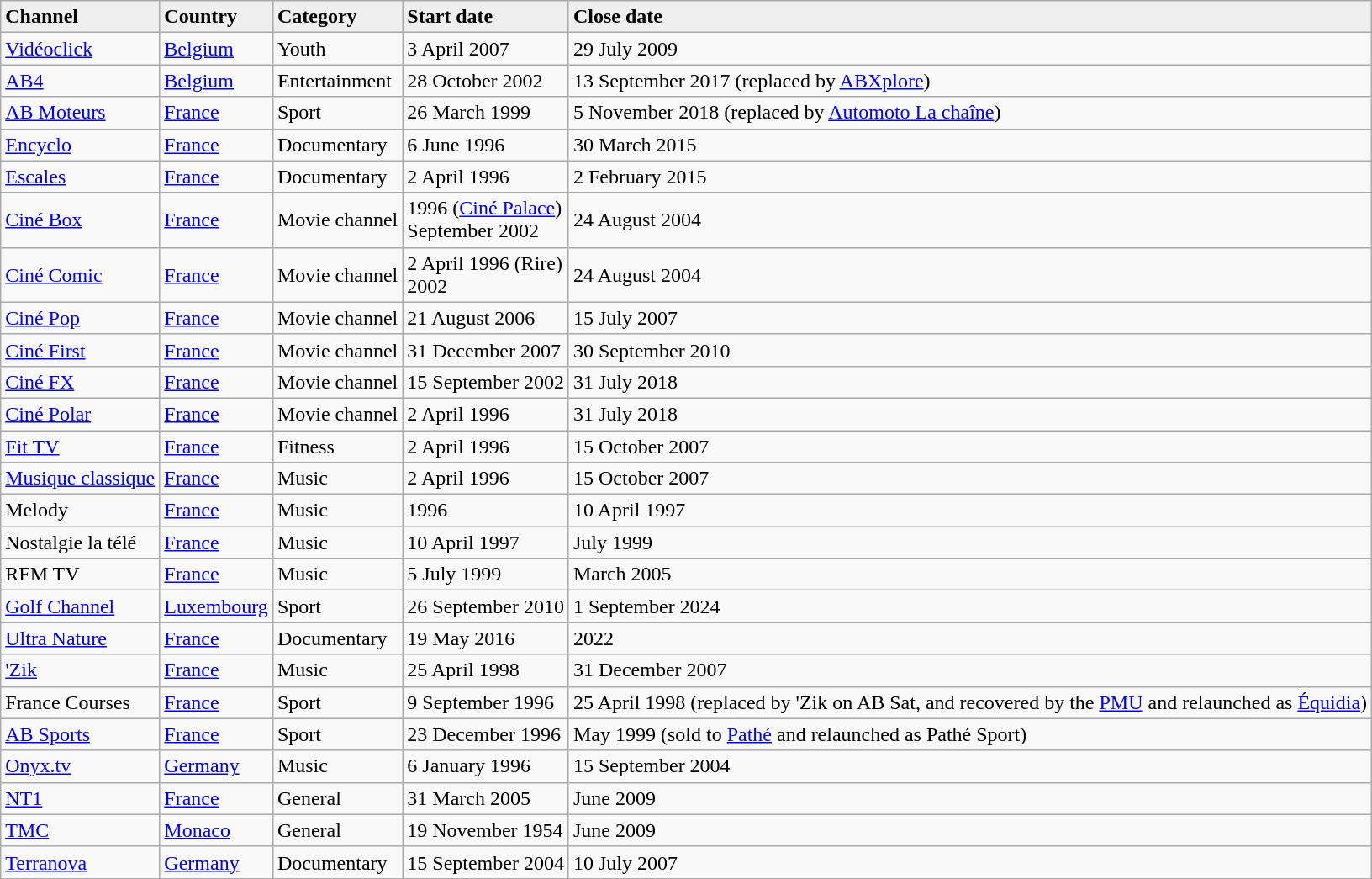<table class="wikitable">
<tr>
<th style="background:#efefef; text-align:left;"><strong>Channel</strong></th>
<th style="background:#efefef; text-align:left;"><strong>Country</strong></th>
<th style="background:#efefef; text-align:left;"><strong>Category</strong></th>
<th style="background:#efefef; text-align:left;"><strong>Start date</strong></th>
<th style="background:#efefef; text-align:left;"><strong>Close date</strong></th>
</tr>
<tr>
<td><a href='#'>Vidéoclick</a></td>
<td><a href='#'>Belgium</a></td>
<td>Youth</td>
<td>3 April 2007</td>
<td>29 July 2009</td>
</tr>
<tr>
<td><a href='#'>AB4</a></td>
<td><a href='#'>Belgium</a></td>
<td>Entertainment</td>
<td>28 October 2002</td>
<td>13 September 2017 (replaced by <a href='#'>ABXplore</a>)</td>
</tr>
<tr>
<td><a href='#'>AB Moteurs</a></td>
<td><a href='#'>France</a></td>
<td>Sport</td>
<td>26 March 1999</td>
<td>5 November 2018 (replaced by <a href='#'>Automoto La chaîne</a>)</td>
</tr>
<tr>
<td><a href='#'>Encyclo</a></td>
<td><a href='#'>France</a></td>
<td>Documentary</td>
<td>6 June 1996</td>
<td>30 March 2015</td>
</tr>
<tr>
<td><a href='#'>Escales</a></td>
<td><a href='#'>France</a></td>
<td>Documentary</td>
<td>2 April 1996</td>
<td>2 February 2015</td>
</tr>
<tr>
<td><a href='#'>Ciné Box</a></td>
<td><a href='#'>France</a></td>
<td>Movie channel</td>
<td>1996 (<a href='#'>Ciné Palace</a>)<br> September 2002</td>
<td>24 August 2004</td>
</tr>
<tr>
<td><a href='#'>Ciné Comic</a></td>
<td><a href='#'>France</a></td>
<td>Movie channel</td>
<td>2 April 1996 (Rire)<br> 2002</td>
<td>24 August 2004</td>
</tr>
<tr>
<td><a href='#'>Ciné Pop</a></td>
<td><a href='#'>France</a></td>
<td>Movie channel</td>
<td>21 August 2006</td>
<td>15 July 2007</td>
</tr>
<tr>
<td><a href='#'>Ciné First</a></td>
<td><a href='#'>France</a></td>
<td>Movie channel</td>
<td>31 December 2007</td>
<td>30 September 2010</td>
</tr>
<tr>
<td><a href='#'>Ciné FX</a></td>
<td><a href='#'>France</a></td>
<td>Movie channel</td>
<td>15 September 2002</td>
<td>31 July 2018</td>
</tr>
<tr>
<td><a href='#'>Ciné Polar</a></td>
<td><a href='#'>France</a></td>
<td>Movie channel</td>
<td>2 April 1996</td>
<td>31 July 2018</td>
</tr>
<tr>
<td><a href='#'>Fit TV</a></td>
<td><a href='#'>France</a></td>
<td>Fitness</td>
<td>2 April 1996</td>
<td>15 October 2007</td>
</tr>
<tr>
<td><a href='#'>Musique classique</a></td>
<td><a href='#'>France</a></td>
<td>Music</td>
<td>2 April 1996</td>
<td>15 October 2007</td>
</tr>
<tr>
<td>Melody</td>
<td><a href='#'>France</a></td>
<td>Music</td>
<td>1996</td>
<td>10 April 1997</td>
</tr>
<tr>
<td>Nostalgie la télé</td>
<td><a href='#'>France</a></td>
<td>Music</td>
<td>10 April 1997</td>
<td>July 1999</td>
</tr>
<tr>
<td>RFM TV</td>
<td><a href='#'>France</a></td>
<td>Music</td>
<td>5 July 1999</td>
<td>March 2005</td>
</tr>
<tr>
<td><a href='#'>Golf Channel</a></td>
<td><a href='#'>Luxembourg</a></td>
<td>Sport</td>
<td>26 September 2010</td>
<td>1 September 2024</td>
</tr>
<tr>
<td><a href='#'>Ultra Nature</a></td>
<td><a href='#'>France</a></td>
<td>Documentary</td>
<td>19 May 2016</td>
<td>2022</td>
</tr>
<tr>
<td><a href='#'>'Zik</a></td>
<td><a href='#'>France</a></td>
<td>Music</td>
<td>25 April 1998</td>
<td>31 December 2007</td>
</tr>
<tr>
<td>France Courses</td>
<td><a href='#'>France</a></td>
<td>Sport</td>
<td>9 September 1996</td>
<td>25 April 1998 (replaced by 'Zik on AB Sat, and recovered by the <a href='#'>PMU</a> and relaunched as <a href='#'>Équidia</a>)</td>
</tr>
<tr>
<td><a href='#'>AB Sports</a></td>
<td><a href='#'>France</a></td>
<td>Sport</td>
<td>23 December 1996</td>
<td>May 1999 (sold to <a href='#'>Pathé</a> and relaunched as Pathé Sport)</td>
</tr>
<tr>
<td><a href='#'>Onyx.tv</a></td>
<td><a href='#'>Germany</a></td>
<td>Music</td>
<td>6 January 1996</td>
<td>15 September 2004</td>
</tr>
<tr>
<td><a href='#'>NT1</a></td>
<td><a href='#'>France</a></td>
<td>General</td>
<td>31 March 2005</td>
<td>June 2009</td>
</tr>
<tr>
<td><a href='#'>TMC</a></td>
<td><a href='#'>Monaco</a></td>
<td>General</td>
<td>19 November 1954</td>
<td>June 2009</td>
</tr>
<tr>
<td><a href='#'>Terranova</a></td>
<td><a href='#'>Germany</a></td>
<td>Documentary</td>
<td>15 September 2004</td>
<td>10 July 2007</td>
</tr>
</table>
